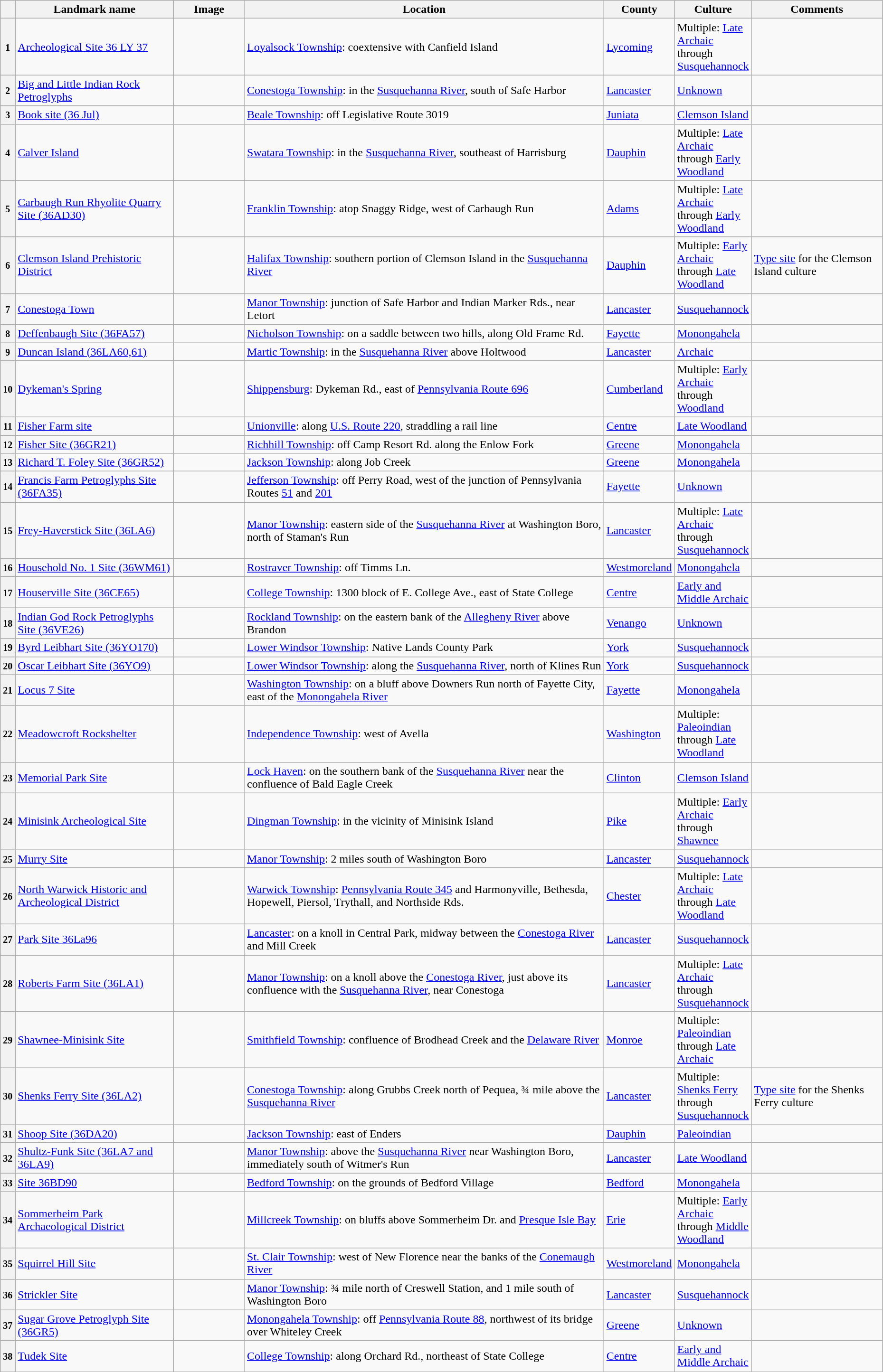<table class="wikitable sortable" style="width:98%">
<tr>
<th></th>
<th width = 18% ><strong>Landmark name</strong></th>
<th width = 8% class="unsortable" ><strong>Image</strong></th>
<th><strong>Location</strong></th>
<th width = 8% ><strong>County</strong></th>
<th width = 8% ><strong>Culture</strong></th>
<th class="unsortable" ><strong>Comments</strong></th>
</tr>
<tr ->
<th><small>1</small></th>
<td><a href='#'>Archeological Site 36 LY 37</a></td>
<td></td>
<td><a href='#'>Loyalsock Township</a>: coextensive with Canfield Island<br><small></small></td>
<td><a href='#'>Lycoming</a></td>
<td>Multiple: <a href='#'>Late Archaic</a> through <a href='#'>Susquehannock</a></td>
<td></td>
</tr>
<tr ->
<th><small>2</small></th>
<td><a href='#'>Big and Little Indian Rock Petroglyphs</a></td>
<td></td>
<td><a href='#'>Conestoga Township</a>: in the <a href='#'>Susquehanna River</a>, south of Safe Harbor<br><small></small></td>
<td><a href='#'>Lancaster</a></td>
<td><a href='#'>Unknown</a></td>
<td></td>
</tr>
<tr ->
<th><small>3</small></th>
<td><a href='#'>Book site (36 Jul)</a></td>
<td></td>
<td><a href='#'>Beale Township</a>: off Legislative Route 3019<br><small></small></td>
<td><a href='#'>Juniata</a></td>
<td><a href='#'>Clemson Island</a></td>
<td></td>
</tr>
<tr ->
<th><small>4</small></th>
<td><a href='#'>Calver Island</a></td>
<td></td>
<td><a href='#'>Swatara Township</a>: in the <a href='#'>Susquehanna River</a>, southeast of Harrisburg<br><small></small></td>
<td><a href='#'>Dauphin</a></td>
<td>Multiple: <a href='#'>Late Archaic</a> through <a href='#'>Early Woodland</a></td>
<td></td>
</tr>
<tr ->
<th><small>5</small></th>
<td><a href='#'>Carbaugh Run Rhyolite Quarry Site (36AD30)</a></td>
<td></td>
<td><a href='#'>Franklin Township</a>: atop Snaggy Ridge, west of Carbaugh Run<br><small></small></td>
<td><a href='#'>Adams</a></td>
<td>Multiple: <a href='#'>Late Archaic</a> through <a href='#'>Early Woodland</a></td>
<td></td>
</tr>
<tr ->
<th><small>6</small></th>
<td><a href='#'>Clemson Island Prehistoric District</a></td>
<td></td>
<td><a href='#'>Halifax Township</a>: southern portion of Clemson Island in the <a href='#'>Susquehanna River</a><br><small></small></td>
<td><a href='#'>Dauphin</a></td>
<td>Multiple: <a href='#'>Early Archaic</a> through <a href='#'>Late Woodland</a></td>
<td><a href='#'>Type site</a> for the Clemson Island culture</td>
</tr>
<tr ->
<th><small>7</small></th>
<td><a href='#'>Conestoga Town</a></td>
<td></td>
<td><a href='#'>Manor Township</a>: junction of Safe Harbor and Indian Marker Rds., near Letort<br><small></small></td>
<td><a href='#'>Lancaster</a></td>
<td><a href='#'>Susquehannock</a></td>
<td></td>
</tr>
<tr ->
<th><small>8</small></th>
<td><a href='#'>Deffenbaugh Site (36FA57)</a></td>
<td></td>
<td><a href='#'>Nicholson Township</a>: on a saddle between two hills, along Old Frame Rd.<br><small></small></td>
<td><a href='#'>Fayette</a></td>
<td><a href='#'>Monongahela</a></td>
<td></td>
</tr>
<tr ->
<th><small>9</small></th>
<td><a href='#'>Duncan Island (36LA60,61)</a></td>
<td></td>
<td><a href='#'>Martic Township</a>: in the <a href='#'>Susquehanna River</a> above Holtwood<br><small></small></td>
<td><a href='#'>Lancaster</a></td>
<td><a href='#'>Archaic</a></td>
<td></td>
</tr>
<tr ->
<th><small>10</small></th>
<td><a href='#'>Dykeman's Spring</a></td>
<td></td>
<td><a href='#'>Shippensburg</a>: Dykeman Rd.,  east of <a href='#'>Pennsylvania Route 696</a><br><small></small></td>
<td><a href='#'>Cumberland</a></td>
<td>Multiple: <a href='#'>Early Archaic</a> through <a href='#'>Woodland</a></td>
<td></td>
</tr>
<tr ->
<th><small>11</small></th>
<td><a href='#'>Fisher Farm site</a></td>
<td></td>
<td><a href='#'>Unionville</a>: along <a href='#'>U.S. Route 220</a>, straddling a rail line<br><small></small></td>
<td><a href='#'>Centre</a></td>
<td><a href='#'>Late Woodland</a></td>
<td></td>
</tr>
<tr ->
<th><small>12</small></th>
<td><a href='#'>Fisher Site (36GR21)</a></td>
<td></td>
<td><a href='#'>Richhill Township</a>: off Camp Resort Rd. along the Enlow Fork<br><small></small></td>
<td><a href='#'>Greene</a></td>
<td><a href='#'>Monongahela</a></td>
<td></td>
</tr>
<tr ->
<th><small>13</small></th>
<td><a href='#'>Richard T. Foley Site (36GR52)</a></td>
<td></td>
<td><a href='#'>Jackson Township</a>: along Job Creek<br><small></small></td>
<td><a href='#'>Greene</a></td>
<td><a href='#'>Monongahela</a></td>
<td></td>
</tr>
<tr ->
<th><small>14</small></th>
<td><a href='#'>Francis Farm Petroglyphs Site (36FA35)</a></td>
<td></td>
<td><a href='#'>Jefferson Township</a>: off Perry Road,  west of the junction of Pennsylvania Routes <a href='#'>51</a> and <a href='#'>201</a><br><small></small></td>
<td><a href='#'>Fayette</a></td>
<td><a href='#'>Unknown</a></td>
<td></td>
</tr>
<tr ->
<th><small>15</small></th>
<td><a href='#'>Frey-Haverstick Site (36LA6)</a></td>
<td></td>
<td><a href='#'>Manor Township</a>: eastern side of the <a href='#'>Susquehanna River</a> at Washington Boro, north of Staman's Run<br><small></small></td>
<td><a href='#'>Lancaster</a></td>
<td>Multiple: <a href='#'>Late Archaic</a> through <a href='#'>Susquehannock</a></td>
<td></td>
</tr>
<tr ->
<th><small>16</small></th>
<td><a href='#'>Household No. 1 Site (36WM61)</a></td>
<td></td>
<td><a href='#'>Rostraver Township</a>: off Timms Ln.<br><small></small></td>
<td><a href='#'>Westmoreland</a></td>
<td><a href='#'>Monongahela</a></td>
<td></td>
</tr>
<tr ->
<th><small>17</small></th>
<td><a href='#'>Houserville Site (36CE65)</a></td>
<td></td>
<td><a href='#'>College Township</a>: 1300 block of E. College Ave., east of State College<br><small></small></td>
<td><a href='#'>Centre</a></td>
<td><a href='#'>Early and Middle Archaic</a></td>
<td></td>
</tr>
<tr ->
<th><small>18</small></th>
<td><a href='#'>Indian God Rock Petroglyphs Site (36VE26)</a></td>
<td></td>
<td><a href='#'>Rockland Township</a>: on the eastern bank of the <a href='#'>Allegheny River</a> above Brandon<br><small></small></td>
<td><a href='#'>Venango</a></td>
<td><a href='#'>Unknown</a></td>
<td></td>
</tr>
<tr ->
<th><small>19</small></th>
<td><a href='#'>Byrd Leibhart Site (36YO170)</a></td>
<td></td>
<td><a href='#'>Lower Windsor Township</a>: Native Lands County Park<br><small></small></td>
<td><a href='#'>York</a></td>
<td><a href='#'>Susquehannock</a></td>
<td></td>
</tr>
<tr ->
<th><small>20</small></th>
<td><a href='#'>Oscar Leibhart Site (36YO9)</a></td>
<td></td>
<td><a href='#'>Lower Windsor Township</a>: along the <a href='#'>Susquehanna River</a>, north of Klines Run<br><small></small></td>
<td><a href='#'>York</a></td>
<td><a href='#'>Susquehannock</a></td>
<td></td>
</tr>
<tr ->
<th><small>21</small></th>
<td><a href='#'>Locus 7 Site</a></td>
<td></td>
<td><a href='#'>Washington Township</a>: on a bluff above Downers Run north of Fayette City,  east of the <a href='#'>Monongahela River</a><br><small></small></td>
<td><a href='#'>Fayette</a></td>
<td><a href='#'>Monongahela</a></td>
<td></td>
</tr>
<tr ->
<th><small>22</small></th>
<td><a href='#'>Meadowcroft Rockshelter</a></td>
<td></td>
<td><a href='#'>Independence Township</a>: west of Avella<br><small></small></td>
<td><a href='#'>Washington</a></td>
<td>Multiple: <a href='#'>Paleoindian</a> through <a href='#'>Late Woodland</a></td>
<td></td>
</tr>
<tr ->
<th><small>23</small></th>
<td><a href='#'>Memorial Park Site</a></td>
<td></td>
<td><a href='#'>Lock Haven</a>: on the southern bank of the <a href='#'>Susquehanna River</a> near the confluence of Bald Eagle Creek<br><small></small></td>
<td><a href='#'>Clinton</a></td>
<td><a href='#'>Clemson Island</a></td>
<td></td>
</tr>
<tr ->
<th><small>24</small></th>
<td><a href='#'>Minisink Archeological Site</a></td>
<td></td>
<td><a href='#'>Dingman Township</a>: in the vicinity of Minisink Island<br><small></small></td>
<td><a href='#'>Pike</a></td>
<td>Multiple: <a href='#'>Early Archaic</a> through <a href='#'>Shawnee</a></td>
<td></td>
</tr>
<tr ->
<th><small>25</small></th>
<td><a href='#'>Murry Site</a></td>
<td></td>
<td><a href='#'>Manor Township</a>: 2 miles south of Washington Boro<br><small></small></td>
<td><a href='#'>Lancaster</a></td>
<td><a href='#'>Susquehannock</a></td>
<td></td>
</tr>
<tr ->
<th><small>26</small></th>
<td><a href='#'>North Warwick Historic and Archeological District</a></td>
<td></td>
<td><a href='#'>Warwick Township</a>: <a href='#'>Pennsylvania Route 345</a> and Harmonyville, Bethesda, Hopewell, Piersol, Trythall, and Northside Rds.<br><small></small></td>
<td><a href='#'>Chester</a></td>
<td>Multiple: <a href='#'>Late Archaic</a> through <a href='#'>Late Woodland</a></td>
<td></td>
</tr>
<tr ->
<th><small>27</small></th>
<td><a href='#'>Park Site 36La96</a></td>
<td></td>
<td><a href='#'>Lancaster</a>: on a knoll in Central Park, midway between the <a href='#'>Conestoga River</a> and Mill Creek<br><small></small></td>
<td><a href='#'>Lancaster</a></td>
<td><a href='#'>Susquehannock</a></td>
<td></td>
</tr>
<tr ->
<th><small>28</small></th>
<td><a href='#'>Roberts Farm Site (36LA1)</a></td>
<td></td>
<td><a href='#'>Manor Township</a>: on a knoll above the <a href='#'>Conestoga River</a>, just above its confluence with the <a href='#'>Susquehanna River</a>, near Conestoga<br><small></small></td>
<td><a href='#'>Lancaster</a></td>
<td>Multiple: <a href='#'>Late Archaic</a> through <a href='#'>Susquehannock</a></td>
<td></td>
</tr>
<tr ->
<th><small>29</small></th>
<td><a href='#'>Shawnee-Minisink Site</a></td>
<td></td>
<td><a href='#'>Smithfield Township</a>: confluence of Brodhead Creek and the <a href='#'>Delaware River</a><br><small></small></td>
<td><a href='#'>Monroe</a></td>
<td>Multiple: <a href='#'>Paleoindian</a> through <a href='#'>Late Archaic</a></td>
<td></td>
</tr>
<tr ->
<th><small>30</small></th>
<td><a href='#'>Shenks Ferry Site (36LA2)</a></td>
<td></td>
<td><a href='#'>Conestoga Township</a>: along Grubbs Creek north of Pequea, ¾ mile above the <a href='#'>Susquehanna River</a><br><small></small></td>
<td><a href='#'>Lancaster</a></td>
<td>Multiple: <a href='#'>Shenks Ferry</a> through <a href='#'>Susquehannock</a></td>
<td><a href='#'>Type site</a> for the Shenks Ferry culture</td>
</tr>
<tr ->
<th><small>31</small></th>
<td><a href='#'>Shoop Site (36DA20)</a></td>
<td></td>
<td><a href='#'>Jackson Township</a>: east of Enders<br><small></small></td>
<td><a href='#'>Dauphin</a></td>
<td><a href='#'>Paleoindian</a></td>
<td></td>
</tr>
<tr ->
<th><small>32</small></th>
<td><a href='#'>Shultz-Funk Site (36LA7 and 36LA9)</a></td>
<td></td>
<td><a href='#'>Manor Township</a>: above the <a href='#'>Susquehanna River</a> near Washington Boro, immediately south of Witmer's Run<br><small></small></td>
<td><a href='#'>Lancaster</a></td>
<td><a href='#'>Late Woodland</a></td>
<td></td>
</tr>
<tr ->
<th><small>33</small></th>
<td><a href='#'>Site 36BD90</a></td>
<td></td>
<td><a href='#'>Bedford Township</a>: on the grounds of Bedford Village<br><small></small></td>
<td><a href='#'>Bedford</a></td>
<td><a href='#'>Monongahela</a></td>
<td></td>
</tr>
<tr ->
<th><small>34</small></th>
<td><a href='#'>Sommerheim Park Archaeological District</a></td>
<td></td>
<td><a href='#'>Millcreek Township</a>: on bluffs above Sommerheim Dr. and <a href='#'>Presque Isle Bay</a><br><small></small></td>
<td><a href='#'>Erie</a></td>
<td>Multiple: <a href='#'>Early Archaic</a> through <a href='#'>Middle Woodland</a></td>
<td></td>
</tr>
<tr ->
<th><small>35</small></th>
<td><a href='#'>Squirrel Hill Site</a></td>
<td></td>
<td><a href='#'>St. Clair Township</a>: west of New Florence near the banks of the <a href='#'>Conemaugh River</a><br><small></small></td>
<td><a href='#'>Westmoreland</a></td>
<td><a href='#'>Monongahela</a></td>
<td></td>
</tr>
<tr ->
<th><small>36</small></th>
<td><a href='#'>Strickler Site</a></td>
<td></td>
<td><a href='#'>Manor Township</a>: ¾ mile north of Creswell Station, and 1 mile south of Washington Boro<br><small></small></td>
<td><a href='#'>Lancaster</a></td>
<td><a href='#'>Susquehannock</a></td>
<td></td>
</tr>
<tr ->
<th><small>37</small></th>
<td><a href='#'>Sugar Grove Petroglyph Site (36GR5)</a></td>
<td></td>
<td><a href='#'>Monongahela Township</a>: off <a href='#'>Pennsylvania Route 88</a>,  northwest of its bridge over Whiteley Creek<br><small></small></td>
<td><a href='#'>Greene</a></td>
<td><a href='#'>Unknown</a></td>
<td></td>
</tr>
<tr ->
<th><small>38</small></th>
<td><a href='#'>Tudek Site</a></td>
<td></td>
<td><a href='#'>College Township</a>: along Orchard Rd., northeast of State College<br><small></small></td>
<td><a href='#'>Centre</a></td>
<td><a href='#'>Early and Middle Archaic</a></td>
<td></td>
</tr>
</table>
